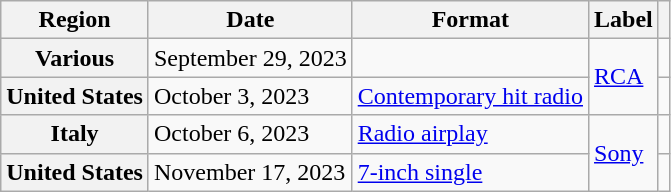<table class="wikitable plainrowheaders">
<tr>
<th scope="col">Region</th>
<th scope="col">Date</th>
<th scope="col">Format</th>
<th scope="col">Label</th>
<th scope="col"></th>
</tr>
<tr>
<th scope="row">Various</th>
<td>September 29, 2023</td>
<td></td>
<td rowspan="2"><a href='#'>RCA</a></td>
<td style="text-align:center"></td>
</tr>
<tr>
<th scope="row">United States</th>
<td>October 3, 2023</td>
<td><a href='#'>Contemporary hit radio</a></td>
<td style="text-align:center;"></td>
</tr>
<tr>
<th scope="row">Italy</th>
<td>October 6, 2023</td>
<td><a href='#'>Radio airplay</a></td>
<td rowspan="2"><a href='#'>Sony</a></td>
<td style="text-align:center"></td>
</tr>
<tr>
<th scope="row">United States</th>
<td>November 17, 2023</td>
<td><a href='#'>7-inch single</a></td>
<td style="text-align:center"></td>
</tr>
</table>
